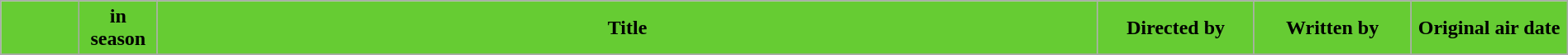<table class="wikitable" width=100%>
<tr>
<th style="background: #66CC33;" width=5%></th>
<th style="background: #66CC33;" width=5%> in season</th>
<th style="background: #66CC33;">Title</th>
<th style="background: #66CC33;" width=10%>Directed by</th>
<th style="background: #66CC33;" width=10%>Written by</th>
<th style="background: #66CC33;" width=10%>Original air date</th>
</tr>
<tr>
</tr>
</table>
